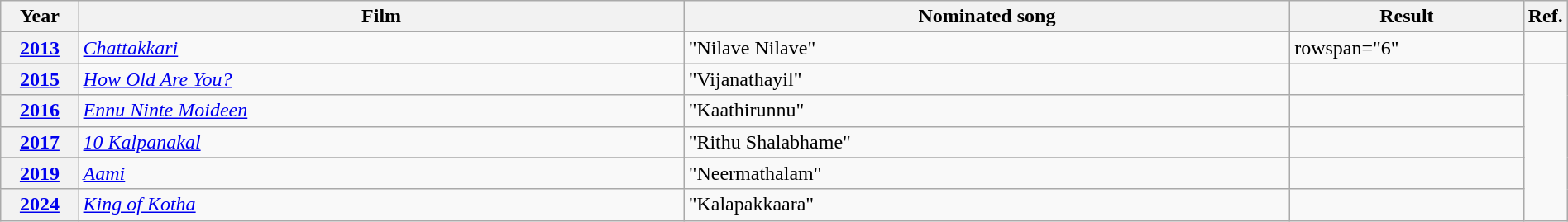<table class="wikitable plainrowheaders" width="100%" textcolor:#000;">
<tr>
<th scope="col" width=5%><strong>Year</strong></th>
<th scope="col" width=39%><strong>Film</strong></th>
<th scope="col" width=39%><strong>Nominated song</strong></th>
<th scope="col" width=15%><strong>Result</strong></th>
<th scope="col" width=2%><strong>Ref.</strong></th>
</tr>
<tr>
<th scope="row"><a href='#'>2013</a></th>
<td><em><a href='#'>Chattakkari</a></em></td>
<td>"Nilave Nilave"</td>
<td>rowspan="6" </td>
<td></td>
</tr>
<tr>
<th scope="row"><a href='#'>2015</a></th>
<td><em><a href='#'>How Old Are You?</a></em></td>
<td>"Vijanathayil"</td>
<td></td>
</tr>
<tr>
<th scope="row"><a href='#'>2016</a></th>
<td><em><a href='#'>Ennu Ninte Moideen</a></em></td>
<td>"Kaathirunnu"</td>
<td></td>
</tr>
<tr>
<th scope="row"><a href='#'>2017</a></th>
<td><em><a href='#'>10 Kalpanakal</a></em></td>
<td>"Rithu Shalabhame"</td>
<td></td>
</tr>
<tr>
</tr>
<tr>
<th scope="row"><a href='#'>2019</a></th>
<td><em><a href='#'>Aami</a></em></td>
<td>"Neermathalam"</td>
<td></td>
</tr>
<tr>
<th scope="row"><a href='#'>2024</a></th>
<td><em><a href='#'>King of Kotha</a></em></td>
<td>"Kalapakkaara"</td>
<td></td>
</tr>
</table>
